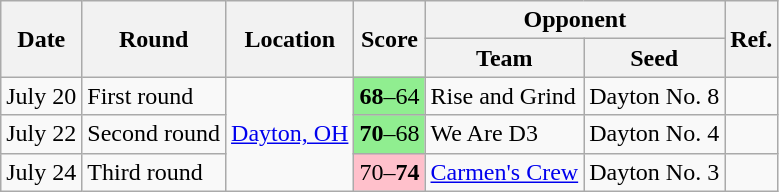<table class="wikitable">
<tr>
<th rowspan=2>Date</th>
<th rowspan=2>Round</th>
<th rowspan=2>Location</th>
<th rowspan=2>Score</th>
<th colspan=2>Opponent</th>
<th rowspan=2>Ref.</th>
</tr>
<tr>
<th>Team</th>
<th>Seed</th>
</tr>
<tr>
<td>July 20</td>
<td>First round</td>
<td rowspan=3><a href='#'>Dayton, OH</a></td>
<td bgcolor=lightgreen><strong>68</strong>–64</td>
<td>Rise and Grind</td>
<td>Dayton No. 8</td>
<td></td>
</tr>
<tr>
<td>July 22</td>
<td>Second round</td>
<td bgcolor=lightgreen><strong>70</strong>–68</td>
<td>We Are D3</td>
<td>Dayton No. 4</td>
<td></td>
</tr>
<tr>
<td>July 24</td>
<td>Third round</td>
<td bgcolor=pink>70–<strong>74</strong></td>
<td><a href='#'>Carmen's Crew</a></td>
<td>Dayton No. 3</td>
<td></td>
</tr>
</table>
